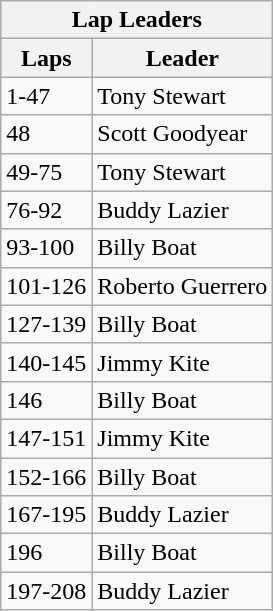<table class="wikitable">
<tr>
<th colspan=2>Lap Leaders</th>
</tr>
<tr>
<th>Laps</th>
<th>Leader</th>
</tr>
<tr>
<td>1-47</td>
<td>Tony Stewart</td>
</tr>
<tr>
<td>48</td>
<td>Scott Goodyear</td>
</tr>
<tr>
<td>49-75</td>
<td>Tony Stewart</td>
</tr>
<tr>
<td>76-92</td>
<td>Buddy Lazier</td>
</tr>
<tr>
<td>93-100</td>
<td>Billy Boat</td>
</tr>
<tr>
<td>101-126</td>
<td>Roberto Guerrero</td>
</tr>
<tr>
<td>127-139</td>
<td>Billy Boat</td>
</tr>
<tr>
<td>140-145</td>
<td>Jimmy Kite</td>
</tr>
<tr>
<td>146</td>
<td>Billy Boat</td>
</tr>
<tr>
<td>147-151</td>
<td>Jimmy Kite</td>
</tr>
<tr>
<td>152-166</td>
<td>Billy Boat</td>
</tr>
<tr>
<td>167-195</td>
<td>Buddy Lazier</td>
</tr>
<tr>
<td>196</td>
<td>Billy Boat</td>
</tr>
<tr>
<td>197-208</td>
<td>Buddy Lazier</td>
</tr>
</table>
